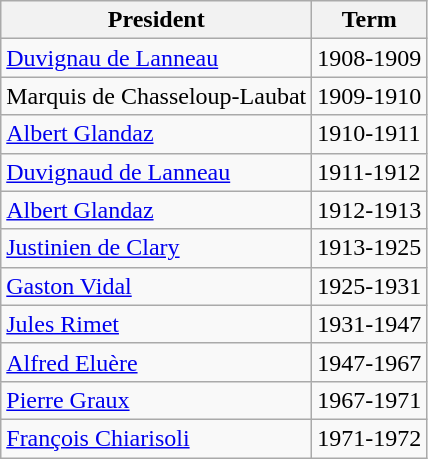<table class="wikitable">
<tr>
<th>President</th>
<th>Term</th>
</tr>
<tr>
<td><a href='#'>Duvignau de Lanneau</a></td>
<td>1908-1909</td>
</tr>
<tr>
<td>Marquis de Chasseloup-Laubat</td>
<td>1909-1910</td>
</tr>
<tr>
<td><a href='#'>Albert Glandaz</a></td>
<td>1910-1911</td>
</tr>
<tr>
<td><a href='#'>Duvignaud de Lanneau</a></td>
<td>1911-1912</td>
</tr>
<tr>
<td><a href='#'>Albert Glandaz</a></td>
<td>1912-1913</td>
</tr>
<tr>
<td><a href='#'>Justinien de Clary</a></td>
<td>1913-1925</td>
</tr>
<tr>
<td><a href='#'>Gaston Vidal</a></td>
<td>1925-1931</td>
</tr>
<tr>
<td><a href='#'>Jules Rimet</a></td>
<td>1931-1947</td>
</tr>
<tr>
<td><a href='#'>Alfred Eluère</a></td>
<td>1947-1967</td>
</tr>
<tr>
<td><a href='#'>Pierre Graux</a></td>
<td>1967-1971</td>
</tr>
<tr>
<td><a href='#'>François Chiarisoli</a></td>
<td>1971-1972</td>
</tr>
</table>
